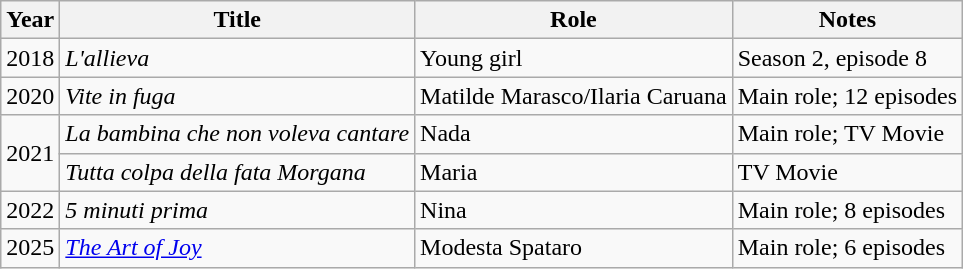<table class="wikitable sortable">
<tr>
<th>Year</th>
<th>Title</th>
<th>Role</th>
<th class="unsortable">Notes</th>
</tr>
<tr>
<td>2018</td>
<td><em>L'allieva</em></td>
<td>Young girl</td>
<td>Season 2, episode 8</td>
</tr>
<tr>
<td>2020</td>
<td><em>Vite in fuga</em></td>
<td>Matilde Marasco/Ilaria Caruana</td>
<td>Main role; 12 episodes</td>
</tr>
<tr>
<td rowspan="2">2021</td>
<td><em>La bambina che non voleva cantare</em></td>
<td>Nada</td>
<td>Main role; TV Movie</td>
</tr>
<tr>
<td><em>Tutta colpa della fata Morgana</em></td>
<td>Maria</td>
<td>TV Movie</td>
</tr>
<tr>
<td>2022</td>
<td><em>5 minuti prima</em></td>
<td>Nina</td>
<td>Main role; 8 episodes</td>
</tr>
<tr>
<td>2025</td>
<td><em><a href='#'>The Art of Joy</a></em></td>
<td>Modesta Spataro</td>
<td>Main role; 6 episodes</td>
</tr>
</table>
